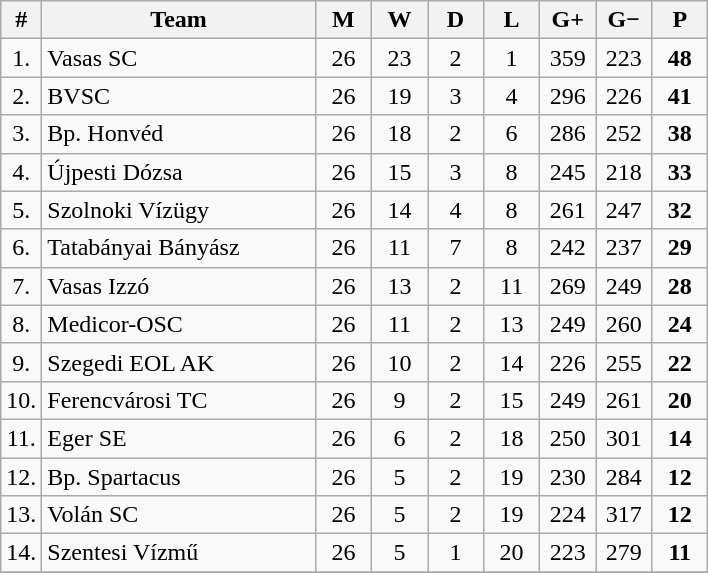<table class="wikitable" style="text-align: center;">
<tr>
<th width="15">#</th>
<th width="175">Team</th>
<th width="30">M</th>
<th width="30">W</th>
<th width="30">D</th>
<th width="30">L</th>
<th width="30">G+</th>
<th width="30">G−</th>
<th width="30">P</th>
</tr>
<tr>
<td>1.</td>
<td align="left">Vasas SC</td>
<td>26</td>
<td>23</td>
<td>2</td>
<td>1</td>
<td>359</td>
<td>223</td>
<td><strong>48</strong></td>
</tr>
<tr>
<td>2.</td>
<td align="left">BVSC</td>
<td>26</td>
<td>19</td>
<td>3</td>
<td>4</td>
<td>296</td>
<td>226</td>
<td><strong>41</strong></td>
</tr>
<tr>
<td>3.</td>
<td align="left">Bp. Honvéd</td>
<td>26</td>
<td>18</td>
<td>2</td>
<td>6</td>
<td>286</td>
<td>252</td>
<td><strong>38</strong></td>
</tr>
<tr>
<td>4.</td>
<td align="left">Újpesti Dózsa</td>
<td>26</td>
<td>15</td>
<td>3</td>
<td>8</td>
<td>245</td>
<td>218</td>
<td><strong>33</strong></td>
</tr>
<tr>
<td>5.</td>
<td align="left">Szolnoki Vízügy</td>
<td>26</td>
<td>14</td>
<td>4</td>
<td>8</td>
<td>261</td>
<td>247</td>
<td><strong>32</strong></td>
</tr>
<tr>
<td>6.</td>
<td align="left">Tatabányai Bányász</td>
<td>26</td>
<td>11</td>
<td>7</td>
<td>8</td>
<td>242</td>
<td>237</td>
<td><strong>29</strong></td>
</tr>
<tr>
<td>7.</td>
<td align="left">Vasas Izzó</td>
<td>26</td>
<td>13</td>
<td>2</td>
<td>11</td>
<td>269</td>
<td>249</td>
<td><strong>28</strong></td>
</tr>
<tr>
<td>8.</td>
<td align="left">Medicor-OSC</td>
<td>26</td>
<td>11</td>
<td>2</td>
<td>13</td>
<td>249</td>
<td>260</td>
<td><strong>24</strong></td>
</tr>
<tr>
<td>9.</td>
<td align="left">Szegedi EOL AK</td>
<td>26</td>
<td>10</td>
<td>2</td>
<td>14</td>
<td>226</td>
<td>255</td>
<td><strong>22</strong></td>
</tr>
<tr>
<td>10.</td>
<td align="left">Ferencvárosi TC</td>
<td>26</td>
<td>9</td>
<td>2</td>
<td>15</td>
<td>249</td>
<td>261</td>
<td><strong>20</strong></td>
</tr>
<tr>
<td>11.</td>
<td align="left">Eger SE</td>
<td>26</td>
<td>6</td>
<td>2</td>
<td>18</td>
<td>250</td>
<td>301</td>
<td><strong>14</strong></td>
</tr>
<tr>
<td>12.</td>
<td align="left">Bp. Spartacus</td>
<td>26</td>
<td>5</td>
<td>2</td>
<td>19</td>
<td>230</td>
<td>284</td>
<td><strong>12</strong></td>
</tr>
<tr>
<td>13.</td>
<td align="left">Volán SC</td>
<td>26</td>
<td>5</td>
<td>2</td>
<td>19</td>
<td>224</td>
<td>317</td>
<td><strong>12</strong></td>
</tr>
<tr>
<td>14.</td>
<td align="left">Szentesi Vízmű</td>
<td>26</td>
<td>5</td>
<td>1</td>
<td>20</td>
<td>223</td>
<td>279</td>
<td><strong>11</strong></td>
</tr>
<tr>
</tr>
</table>
